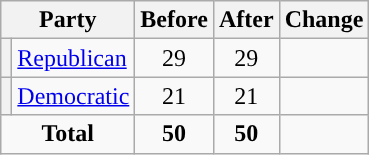<table class="wikitable" style="text-align:center;">
<tr>
<th colspan="2">Party</th>
<th>Before</th>
<th>After</th>
<th>Change</th>
</tr>
<tr>
<th style="background-color:"></th>
<td style="text-align:left;"><a href='#'>Republican</a></td>
<td>29</td>
<td>29</td>
<td></td>
</tr>
<tr>
<th style="background-color:"></th>
<td style="text-align:left;"><a href='#'>Democratic</a></td>
<td>21</td>
<td>21</td>
<td></td>
</tr>
<tr>
<td colspan="2"><strong>Total</strong></td>
<td><strong>50</strong></td>
<td><strong>50</strong></td>
<td></td>
</tr>
</table>
